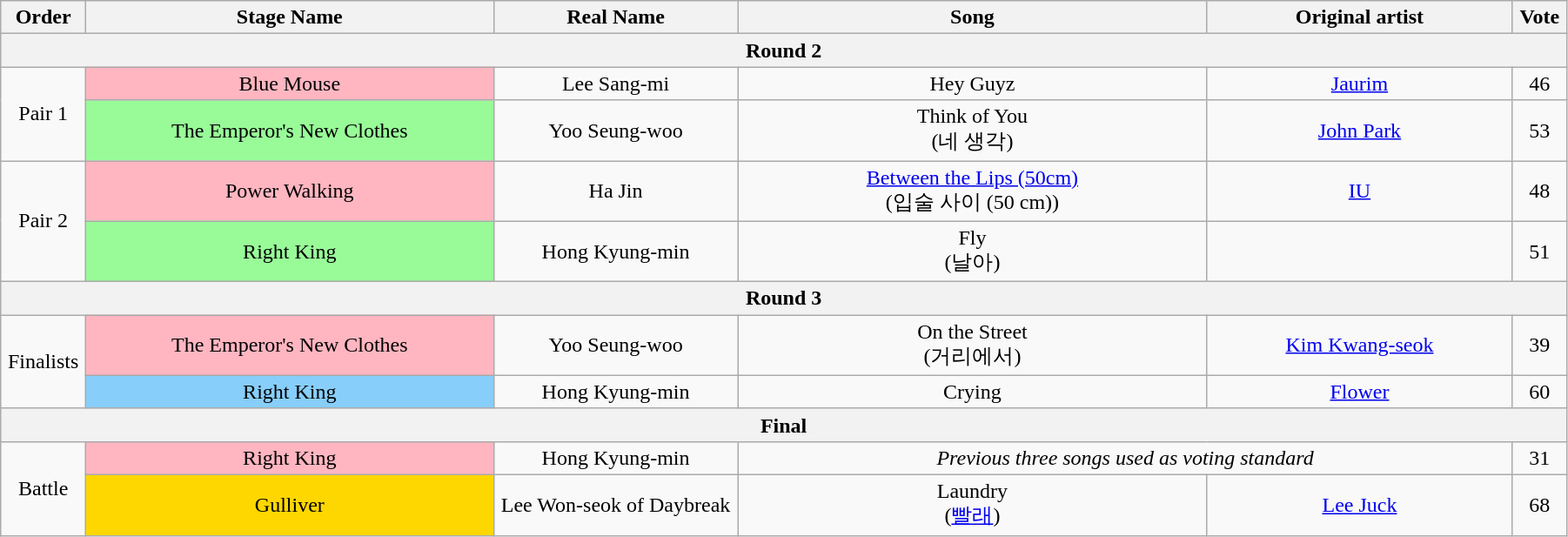<table class="wikitable" style="text-align:center; width:95%;">
<tr>
<th style="width:1%;">Order</th>
<th style="width:20%;">Stage Name</th>
<th style="width:12%;">Real Name</th>
<th style="width:23%;">Song</th>
<th style="width:15%;">Original artist</th>
<th style="width:1%;">Vote</th>
</tr>
<tr>
<th colspan=6>Round 2</th>
</tr>
<tr>
<td rowspan=2>Pair 1</td>
<td bgcolor="lightpink">Blue Mouse</td>
<td>Lee Sang-mi</td>
<td>Hey Guyz</td>
<td><a href='#'>Jaurim</a></td>
<td>46</td>
</tr>
<tr>
<td bgcolor="palegreen">The Emperor's New Clothes</td>
<td>Yoo Seung-woo</td>
<td>Think of You<br>(네 생각)</td>
<td><a href='#'>John Park</a></td>
<td>53</td>
</tr>
<tr>
<td rowspan=2>Pair 2</td>
<td bgcolor="lightpink">Power Walking</td>
<td>Ha Jin</td>
<td><a href='#'>Between the Lips (50cm)</a><br>(입술 사이 (50 cm))</td>
<td><a href='#'>IU</a></td>
<td>48</td>
</tr>
<tr>
<td bgcolor="palegreen">Right King</td>
<td>Hong Kyung-min</td>
<td>Fly<br>(날아)</td>
<td></td>
<td>51</td>
</tr>
<tr>
<th colspan=6>Round 3</th>
</tr>
<tr>
<td rowspan=2>Finalists</td>
<td bgcolor="lightpink">The Emperor's New Clothes</td>
<td>Yoo Seung-woo</td>
<td>On the Street<br>(거리에서)</td>
<td><a href='#'>Kim Kwang-seok</a></td>
<td>39</td>
</tr>
<tr>
<td bgcolor="lightskyblue">Right King</td>
<td>Hong Kyung-min</td>
<td>Crying</td>
<td><a href='#'>Flower</a></td>
<td>60</td>
</tr>
<tr>
<th colspan=6>Final</th>
</tr>
<tr>
<td rowspan=2>Battle</td>
<td bgcolor="lightpink">Right King</td>
<td>Hong Kyung-min</td>
<td colspan=2><em>Previous three songs used as voting standard</em></td>
<td>31</td>
</tr>
<tr>
<td bgcolor="gold">Gulliver</td>
<td>Lee Won-seok of Daybreak</td>
<td>Laundry<br>(<a href='#'>빨래</a>)</td>
<td><a href='#'>Lee Juck</a></td>
<td>68</td>
</tr>
</table>
